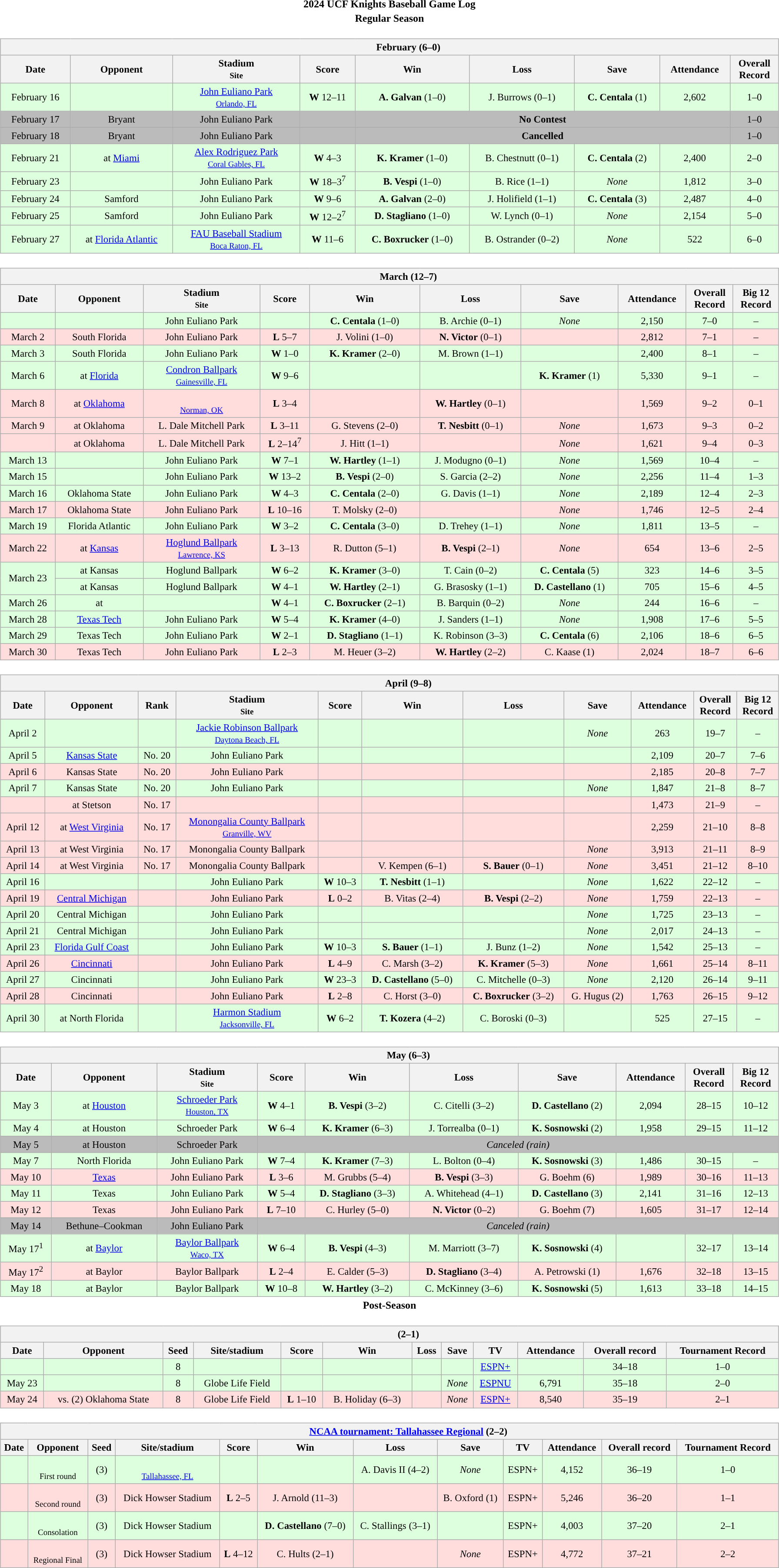<table class="toccolours" width=95% style="clear:both; margin:1.5em auto; text-align:center;">
<tr>
<th colspan=2>2024 UCF Knights Baseball Game Log</th>
</tr>
<tr>
<th colspan=2>Regular Season</th>
</tr>
<tr valign="top">
<td><br><table class="wikitable collapsible collapsed" style="margin:auto; width:100%; text-align:center; font-size:95%">
<tr>
<th colspan=12 style="padding-left:4em;">February (6–0)</th>
</tr>
<tr>
<th>Date</th>
<th>Opponent</th>
<th>Stadium<br><small>Site</small></th>
<th>Score</th>
<th>Win</th>
<th>Loss</th>
<th>Save</th>
<th>Attendance</th>
<th>Overall<br>Record</th>
</tr>
<tr align="center" bgcolor="ddffdd">
<td>February 16</td>
<td></td>
<td><a href='#'>John Euliano Park</a><br><small><a href='#'>Orlando, FL</a></small></td>
<td><strong>W</strong> 12–11</td>
<td><strong>A. Galvan</strong> (1–0)</td>
<td>J. Burrows (0–1)</td>
<td><strong>C. Centala</strong> (1)</td>
<td>2,602</td>
<td>1–0</td>
</tr>
<tr align="center" bgcolor="bbbbbb">
<td>February 17</td>
<td>Bryant</td>
<td>John Euliano Park</td>
<td></td>
<td colspan=4><strong>No Contest</strong></td>
<td>1–0</td>
</tr>
<tr align="center" bgcolor="bbbbbb">
<td>February 18</td>
<td>Bryant</td>
<td>John Euliano Park</td>
<td></td>
<td colspan=4><strong>Cancelled</strong></td>
<td>1–0</td>
</tr>
<tr align="center" bgcolor="ddffdd">
<td>February 21</td>
<td>at <a href='#'>Miami</a></td>
<td><a href='#'>Alex Rodriguez Park</a><br><small><a href='#'>Coral Gables, FL</a></small></td>
<td><strong>W</strong> 4–3</td>
<td><strong>K. Kramer</strong> (1–0)</td>
<td>B. Chestnutt (0–1)</td>
<td><strong>C. Centala</strong> (2)</td>
<td>2,400</td>
<td>2–0</td>
</tr>
<tr align="center" bgcolor="ddffdd">
<td>February 23</td>
<td></td>
<td>John Euliano Park</td>
<td><strong>W</strong> 18–3<sup>7</sup></td>
<td><strong>B. Vespi</strong> (1–0)</td>
<td>B. Rice (1–1)</td>
<td><em>None</em></td>
<td>1,812</td>
<td>3–0</td>
</tr>
<tr align="center" bgcolor="ddffdd">
<td>February 24</td>
<td>Samford</td>
<td>John Euliano Park</td>
<td><strong>W</strong> 9–6</td>
<td><strong>A. Galvan</strong> (2–0)</td>
<td>J. Holifield (1–1)</td>
<td><strong>C. Centala</strong> (3)</td>
<td>2,487</td>
<td>4–0</td>
</tr>
<tr align="center" bgcolor="ddffdd">
<td>February 25</td>
<td>Samford</td>
<td>John Euliano Park</td>
<td><strong>W</strong> 12–2<sup>7</sup></td>
<td><strong>D. Stagliano</strong> (1–0)</td>
<td>W. Lynch (0–1)</td>
<td><em>None</em></td>
<td>2,154</td>
<td>5–0</td>
</tr>
<tr align="center" bgcolor="ddffdd">
<td>February 27</td>
<td>at <a href='#'>Florida Atlantic</a></td>
<td><a href='#'>FAU Baseball Stadium</a><br><small><a href='#'>Boca Raton, FL</a></small></td>
<td><strong>W</strong> 11–6</td>
<td><strong>C. Boxrucker</strong> (1–0)</td>
<td>B. Ostrander (0–2)</td>
<td><em>None</em></td>
<td>522</td>
<td>6–0</td>
</tr>
</table>
</td>
</tr>
<tr>
<td><br><table class="wikitable collapsible collapsed" style="margin:auto; width:100%; text-align:center; font-size:95%">
<tr>
<th colspan=12 style="padding-left:4em;">March (12–7)</th>
</tr>
<tr>
<th>Date</th>
<th>Opponent</th>
<th>Stadium<br><small>Site</small></th>
<th>Score</th>
<th>Win</th>
<th>Loss</th>
<th>Save</th>
<th>Attendance</th>
<th>Overall<br>Record</th>
<th>Big 12<br>Record</th>
</tr>
<tr align="center" bgcolor="ddffdd">
<td></td>
<td></td>
<td>John Euliano Park</td>
<td></td>
<td><strong>C. Centala</strong> (1–0)</td>
<td>B. Archie (0–1)</td>
<td><em>None</em></td>
<td>2,150</td>
<td>7–0</td>
<td>–</td>
</tr>
<tr align="center" bgcolor="ffdddd">
<td>March 2</td>
<td>South Florida</td>
<td>John Euliano Park</td>
<td><strong>L</strong> 5–7</td>
<td>J. Volini (1–0)</td>
<td><strong>N. Victor</strong> (0–1)</td>
<td></td>
<td>2,812</td>
<td>7–1</td>
<td>–</td>
</tr>
<tr align="center" bgcolor="ddffdd">
<td>March 3</td>
<td>South Florida</td>
<td>John Euliano Park</td>
<td><strong>W</strong> 1–0</td>
<td><strong>K. Kramer</strong> (2–0)</td>
<td>M. Brown (1–1)</td>
<td></td>
<td>2,400</td>
<td>8–1</td>
<td>–</td>
</tr>
<tr align="center" bgcolor="ddffdd">
<td>March 6</td>
<td>at <a href='#'>Florida</a></td>
<td><a href='#'>Condron Ballpark</a><br><small><a href='#'>Gainesville, FL</a></small></td>
<td><strong>W</strong> 9–6</td>
<td></td>
<td></td>
<td><strong>K. Kramer</strong> (1)</td>
<td>5,330</td>
<td>9–1</td>
<td>–</td>
</tr>
<tr align="center" bgcolor="ffdddd">
<td>March 8</td>
<td>at <a href='#'>Oklahoma</a></td>
<td><br><small><a href='#'>Norman, OK</a></small></td>
<td><strong>L</strong> 3–4</td>
<td></td>
<td><strong>W. Hartley</strong> (0–1)</td>
<td></td>
<td>1,569</td>
<td>9–2</td>
<td>0–1</td>
</tr>
<tr align="center" bgcolor="ffdddd">
<td>March 9</td>
<td>at Oklahoma</td>
<td>L. Dale Mitchell Park</td>
<td><strong>L</strong> 3–11</td>
<td>G. Stevens (2–0)</td>
<td><strong>T. Nesbitt</strong> (0–1)</td>
<td><em>None</em></td>
<td>1,673</td>
<td>9–3</td>
<td>0–2</td>
</tr>
<tr align="center" bgcolor="ffdddd">
<td></td>
<td>at Oklahoma</td>
<td>L. Dale Mitchell Park</td>
<td><strong>L</strong> 2–14<sup>7</sup></td>
<td>J. Hitt (1–1)</td>
<td></td>
<td><em>None</em></td>
<td>1,621</td>
<td>9–4</td>
<td>0–3</td>
</tr>
<tr align="center" bgcolor="ddffdd">
<td>March 13</td>
<td></td>
<td>John Euliano Park</td>
<td><strong>W</strong> 7–1</td>
<td><strong>W. Hartley</strong> (1–1)</td>
<td>J. Modugno (0–1)</td>
<td><em>None</em></td>
<td>1,569</td>
<td>10–4</td>
<td>–</td>
</tr>
<tr align="center" bgcolor="ddffdd">
<td>March 15</td>
<td></td>
<td>John Euliano Park</td>
<td><strong>W</strong> 13–2</td>
<td><strong>B. Vespi</strong> (2–0)</td>
<td>S. Garcia (2–2)</td>
<td><em>None</em></td>
<td>2,256</td>
<td>11–4</td>
<td>1–3</td>
</tr>
<tr align="center" bgcolor="ddffdd">
<td>March 16</td>
<td>Oklahoma State</td>
<td>John Euliano Park</td>
<td><strong>W</strong> 4–3</td>
<td><strong>C. Centala</strong> (2–0)</td>
<td>G. Davis (1–1)</td>
<td><em>None</em></td>
<td>2,189</td>
<td>12–4</td>
<td>2–3</td>
</tr>
<tr align="center" bgcolor="ffdddd">
<td>March 17</td>
<td>Oklahoma State</td>
<td>John Euliano Park</td>
<td><strong>L</strong> 10–16</td>
<td>T. Molsky (2–0)</td>
<td></td>
<td><em>None</em></td>
<td>1,746</td>
<td>12–5</td>
<td>2–4</td>
</tr>
<tr align="center" bgcolor="ddffdd">
<td>March 19</td>
<td>Florida Atlantic</td>
<td>John Euliano Park</td>
<td><strong>W</strong> 3–2</td>
<td><strong>C. Centala</strong> (3–0)</td>
<td>D. Trehey (1–1)</td>
<td><em>None</em></td>
<td>1,811</td>
<td>13–5</td>
<td>–</td>
</tr>
<tr align="center" bgcolor="ffdddd">
<td>March 22</td>
<td>at <a href='#'>Kansas</a></td>
<td><a href='#'>Hoglund Ballpark</a><br><small><a href='#'>Lawrence, KS</a></small></td>
<td><strong>L</strong> 3–13</td>
<td>R. Dutton (5–1)</td>
<td><strong>B. Vespi</strong> (2–1)</td>
<td><em>None</em></td>
<td>654</td>
<td>13–6</td>
<td>2–5</td>
</tr>
<tr align="center" bgcolor="ddffdd">
<td rowspan=2>March 23</td>
<td>at Kansas</td>
<td>Hoglund Ballpark</td>
<td><strong>W</strong> 6–2</td>
<td><strong>K. Kramer</strong> (3–0)</td>
<td>T. Cain (0–2)</td>
<td><strong>C. Centala</strong> (5)</td>
<td>323</td>
<td>14–6</td>
<td>3–5</td>
</tr>
<tr align="center" bgcolor="ddffdd">
<td>at Kansas</td>
<td>Hoglund Ballpark</td>
<td><strong>W</strong> 4–1</td>
<td><strong>W. Hartley</strong> (2–1)</td>
<td>G. Brasosky (1–1)</td>
<td><strong>D. Castellano</strong> (1)</td>
<td>705</td>
<td>15–6</td>
<td>4–5</td>
</tr>
<tr align="center" bgcolor="ddffdd">
<td>March 26</td>
<td>at </td>
<td></td>
<td><strong>W</strong> 4–1</td>
<td><strong>C. Boxrucker</strong> (2–1)</td>
<td>B. Barquin (0–2)</td>
<td><em>None</em></td>
<td>244</td>
<td>16–6</td>
<td>–</td>
</tr>
<tr align="center" bgcolor="ddffdd">
<td>March 28</td>
<td><a href='#'>Texas Tech</a></td>
<td>John Euliano Park</td>
<td><strong>W</strong> 5–4</td>
<td><strong>K. Kramer</strong> (4–0)</td>
<td>J. Sanders (1–1)</td>
<td><em>None</em></td>
<td>1,908</td>
<td>17–6</td>
<td>5–5</td>
</tr>
<tr align="center" bgcolor="ddffdd">
<td>March 29</td>
<td>Texas Tech</td>
<td>John Euliano Park</td>
<td><strong>W</strong> 2–1</td>
<td><strong>D. Stagliano</strong> (1–1)</td>
<td>K. Robinson (3–3)</td>
<td><strong>C. Centala</strong> (6)</td>
<td>2,106</td>
<td>18–6</td>
<td>6–5</td>
</tr>
<tr align="center" bgcolor="ffdddd">
<td>March 30</td>
<td>Texas Tech</td>
<td>John Euliano Park</td>
<td><strong>L</strong> 2–3</td>
<td>M. Heuer (3–2)</td>
<td><strong>W. Hartley</strong> (2–2)</td>
<td>C. Kaase (1)</td>
<td>2,024</td>
<td>18–7</td>
<td>6–6</td>
</tr>
</table>
</td>
</tr>
<tr>
<td><br><table class="wikitable collapsible collapsed" style="margin:auto; width:100%; text-align:center; font-size:95%">
<tr>
<th colspan=12 style="padding-left:4em;">April (9–8)</th>
</tr>
<tr>
<th>Date</th>
<th>Opponent</th>
<th>Rank</th>
<th>Stadium<br><small>Site</small></th>
<th>Score</th>
<th>Win</th>
<th>Loss</th>
<th>Save</th>
<th>Attendance</th>
<th>Overall<br>Record</th>
<th>Big 12<br>Record</th>
</tr>
<tr align="center" bgcolor="ddffdd">
<td>April 2</td>
<td></td>
<td></td>
<td><a href='#'>Jackie Robinson Ballpark</a><br><small><a href='#'>Daytona Beach, FL</a></small></td>
<td></td>
<td></td>
<td></td>
<td><em>None</em></td>
<td>263</td>
<td>19–7</td>
<td>–</td>
</tr>
<tr align="center" bgcolor="ddffdd">
<td>April 5</td>
<td><a href='#'>Kansas State</a></td>
<td>No. 20</td>
<td>John Euliano Park</td>
<td></td>
<td></td>
<td></td>
<td></td>
<td>2,109</td>
<td>20–7</td>
<td>7–6</td>
</tr>
<tr align="center" bgcolor="ffdddd">
<td>April 6</td>
<td>Kansas State</td>
<td>No. 20</td>
<td>John Euliano Park</td>
<td></td>
<td></td>
<td></td>
<td></td>
<td>2,185</td>
<td>20–8</td>
<td>7–7</td>
</tr>
<tr align="center" bgcolor="ddffdd">
<td>April 7</td>
<td>Kansas State</td>
<td>No. 20</td>
<td>John Euliano Park</td>
<td></td>
<td></td>
<td></td>
<td><em>None</em></td>
<td>1,847</td>
<td>21–8</td>
<td>8–7</td>
</tr>
<tr align="center" bgcolor="ffdddd">
<td></td>
<td>at Stetson</td>
<td>No. 17</td>
<td></td>
<td></td>
<td></td>
<td></td>
<td></td>
<td>1,473</td>
<td>21–9</td>
<td>–</td>
</tr>
<tr align="center" bgcolor="ffdddd">
<td>April 12</td>
<td>at <a href='#'>West Virginia</a></td>
<td>No. 17</td>
<td><a href='#'>Monongalia County Ballpark</a><br><small><a href='#'>Granville, WV</a></small></td>
<td></td>
<td></td>
<td></td>
<td></td>
<td>2,259</td>
<td>21–10</td>
<td>8–8</td>
</tr>
<tr align="center" bgcolor="ffdddd">
<td>April 13</td>
<td>at West Virginia</td>
<td>No. 17</td>
<td>Monongalia County Ballpark</td>
<td></td>
<td></td>
<td></td>
<td><em>None</em></td>
<td>3,913</td>
<td>21–11</td>
<td>8–9</td>
</tr>
<tr align="center" bgcolor="ffdddd">
<td>April 14</td>
<td>at West Virginia</td>
<td>No. 17</td>
<td>Monongalia County Ballpark</td>
<td></td>
<td>V. Kempen (6–1)</td>
<td><strong>S. Bauer</strong> (0–1)</td>
<td><em>None</em></td>
<td>3,451</td>
<td>21–12</td>
<td>8–10</td>
</tr>
<tr align="center" bgcolor="ddffdd">
<td>April 16</td>
<td></td>
<td></td>
<td>John Euliano Park</td>
<td><strong>W</strong> 10–3</td>
<td><strong>T. Nesbitt</strong> (1–1)</td>
<td></td>
<td><em>None</em></td>
<td>1,622</td>
<td>22–12</td>
<td>–</td>
</tr>
<tr align="center" bgcolor="ffdddd">
<td>April 19</td>
<td><a href='#'>Central Michigan</a></td>
<td></td>
<td>John Euliano Park</td>
<td><strong>L</strong> 0–2</td>
<td>B. Vitas (2–4)</td>
<td><strong>B. Vespi</strong> (2–2)</td>
<td><em>None</em></td>
<td>1,759</td>
<td>22–13</td>
<td>–</td>
</tr>
<tr align="center" bgcolor="ddffdd">
<td>April 20</td>
<td>Central Michigan</td>
<td></td>
<td>John Euliano Park</td>
<td></td>
<td></td>
<td></td>
<td><em>None</em></td>
<td>1,725</td>
<td>23–13</td>
<td>–</td>
</tr>
<tr align="center" bgcolor="ddffdd">
<td>April 21</td>
<td>Central Michigan</td>
<td></td>
<td>John Euliano Park</td>
<td></td>
<td></td>
<td></td>
<td><em>None</em></td>
<td>2,017</td>
<td>24–13</td>
<td>–</td>
</tr>
<tr align="center" bgcolor="ddffdd">
<td>April 23</td>
<td><a href='#'>Florida Gulf Coast</a></td>
<td></td>
<td>John Euliano Park</td>
<td><strong>W</strong> 10–3</td>
<td><strong>S. Bauer</strong> (1–1)</td>
<td>J. Bunz (1–2)</td>
<td><em>None</em></td>
<td>1,542</td>
<td>25–13</td>
<td>–</td>
</tr>
<tr align="center" bgcolor="ffdddd">
<td>April 26</td>
<td><a href='#'>Cincinnati</a></td>
<td></td>
<td>John Euliano Park</td>
<td><strong>L</strong> 4–9</td>
<td>C. Marsh (3–2)</td>
<td><strong>K. Kramer</strong> (5–3)</td>
<td><em>None</em></td>
<td>1,661</td>
<td>25–14</td>
<td>8–11</td>
</tr>
<tr align="center" bgcolor="ddffdd">
<td>April 27</td>
<td>Cincinnati</td>
<td></td>
<td>John Euliano Park</td>
<td><strong>W</strong> 23–3</td>
<td><strong>D. Castellano</strong> (5–0)</td>
<td>C. Mitchelle (0–3)</td>
<td><em>None</em></td>
<td>2,120</td>
<td>26–14</td>
<td>9–11</td>
</tr>
<tr align="center" bgcolor="ffdddd">
<td>April 28</td>
<td>Cincinnati</td>
<td></td>
<td>John Euliano Park</td>
<td><strong>L</strong> 2–8</td>
<td>C. Horst (3–0)</td>
<td><strong>C. Boxrucker</strong> (3–2)</td>
<td>G. Hugus (2)</td>
<td>1,763</td>
<td>26–15</td>
<td>9–12</td>
</tr>
<tr align="center" bgcolor="ddffdd">
<td>April 30</td>
<td>at North Florida</td>
<td></td>
<td><a href='#'>Harmon Stadium</a><br><small><a href='#'>Jacksonville, FL</a></small></td>
<td><strong>W</strong> 6–2</td>
<td><strong>T. Kozera</strong> (4–2)</td>
<td>C. Boroski (0–3)</td>
<td></td>
<td>525</td>
<td>27–15</td>
<td>–</td>
</tr>
</table>
</td>
</tr>
<tr>
<td><br><table class="wikitable collapsible collapsed" style="margin:auto; width:100%; text-align:center; font-size:95%">
<tr>
<th colspan=13 style="padding-left:4em;">May (6–3)</th>
</tr>
<tr>
<th>Date</th>
<th>Opponent</th>
<th>Stadium<br><small>Site</small></th>
<th>Score</th>
<th>Win</th>
<th>Loss</th>
<th>Save</th>
<th>Attendance</th>
<th>Overall<br>Record</th>
<th>Big 12<br>Record</th>
</tr>
<tr align="center" bgcolor="ddffdd">
<td>May 3</td>
<td>at <a href='#'>Houston</a></td>
<td><a href='#'>Schroeder Park</a><br><small><a href='#'>Houston, TX</a></small></td>
<td><strong>W</strong> 4–1</td>
<td><strong>B. Vespi</strong> (3–2)</td>
<td>C. Citelli (3–2)</td>
<td><strong>D. Castellano</strong> (2)</td>
<td>2,094</td>
<td>28–15</td>
<td>10–12</td>
</tr>
<tr align="center" bgcolor="ddffdd">
<td>May 4</td>
<td>at Houston</td>
<td>Schroeder Park</td>
<td><strong>W</strong> 6–4</td>
<td><strong>K. Kramer</strong> (6–3)</td>
<td>J. Torrealba (0–1)</td>
<td><strong>K. Sosnowski</strong> (2)</td>
<td>1,958</td>
<td>29–15</td>
<td>11–12</td>
</tr>
<tr align="center" bgcolor="bbbbbb">
<td>May 5</td>
<td>at Houston</td>
<td>Schroeder Park</td>
<td colspan=7><em>Canceled (rain)</em></td>
</tr>
<tr align="center" bgcolor="ddffdd">
<td>May 7</td>
<td>North Florida</td>
<td>John Euliano Park</td>
<td><strong>W</strong> 7–4</td>
<td><strong>K. Kramer</strong> (7–3)</td>
<td>L. Bolton (0–4)</td>
<td><strong>K. Sosnowski</strong> (3)</td>
<td>1,486</td>
<td>30–15</td>
<td>–</td>
</tr>
<tr align="center" bgcolor="ffdddd">
<td>May 10</td>
<td><a href='#'>Texas</a></td>
<td>John Euliano Park</td>
<td><strong>L</strong> 3–6</td>
<td>M. Grubbs (5–4)</td>
<td><strong>B. Vespi</strong> (3–3)</td>
<td>G. Boehm (6)</td>
<td>1,989</td>
<td>30–16</td>
<td>11–13</td>
</tr>
<tr align="center" bgcolor="ddffdd">
<td>May 11</td>
<td>Texas</td>
<td>John Euliano Park</td>
<td><strong>W</strong> 5–4</td>
<td><strong>D. Stagliano</strong> (3–3)</td>
<td>A. Whitehead (4–1)</td>
<td><strong>D. Castellano</strong> (3)</td>
<td>2,141</td>
<td>31–16</td>
<td>12–13</td>
</tr>
<tr align="center" bgcolor="ffdddd">
<td>May 12</td>
<td>Texas</td>
<td>John Euliano Park</td>
<td><strong>L</strong> 7–10</td>
<td>C. Hurley (5–0)</td>
<td><strong>N. Victor</strong> (0–2)</td>
<td>G. Boehm (7)</td>
<td>1,605</td>
<td>31–17</td>
<td>12–14</td>
</tr>
<tr align="center" bgcolor="bbbbbb">
<td>May 14</td>
<td>Bethune–Cookman</td>
<td>John Euliano Park</td>
<td colspan=7><em>Canceled (rain)</em></td>
</tr>
<tr align="center" bgcolor="ddffdd">
<td>May 17<sup>1</sup></td>
<td>at <a href='#'>Baylor</a></td>
<td><a href='#'>Baylor Ballpark</a><br><small><a href='#'>Waco, TX</a></small></td>
<td><strong>W</strong> 6–4</td>
<td><strong>B. Vespi</strong> (4–3)</td>
<td>M. Marriott (3–7)</td>
<td><strong>K. Sosnowski</strong> (4)</td>
<td></td>
<td>32–17</td>
<td>13–14</td>
</tr>
<tr align="center" bgcolor="ffdddd">
<td>May 17<sup>2</sup></td>
<td>at Baylor</td>
<td>Baylor Ballpark</td>
<td><strong>L</strong> 2–4</td>
<td>E. Calder (5–3)</td>
<td><strong>D. Stagliano</strong> (3–4)</td>
<td>A. Petrowski (1)</td>
<td>1,676</td>
<td>32–18</td>
<td>13–15</td>
</tr>
<tr align="center" bgcolor="ddffdd">
<td>May 18</td>
<td>at Baylor</td>
<td>Baylor Ballpark</td>
<td><strong>W</strong> 10–8</td>
<td><strong>W. Hartley</strong> (3–2)</td>
<td>C. McKinney (3–6)</td>
<td><strong>K. Sosnowski</strong> (5)</td>
<td>1,613</td>
<td>33–18</td>
<td>14–15</td>
</tr>
</table>
</td>
</tr>
<tr>
<th colspan=2>Post-Season</th>
</tr>
<tr>
<td><br><table class="wikitable collapsible collapsed" style="margin:auto; width:100%; text-align:center; font-size:95%">
<tr>
<th colspan=12 style="padding-left:4em;"> (2–1)</th>
</tr>
<tr>
<th>Date</th>
<th>Opponent</th>
<th>Seed</th>
<th>Site/stadium</th>
<th>Score</th>
<th>Win</th>
<th>Loss</th>
<th>Save</th>
<th>TV</th>
<th>Attendance</th>
<th>Overall record</th>
<th>Tournament Record</th>
</tr>
<tr align="center" bgcolor="ddffdd">
<td></td>
<td></td>
<td>8</td>
<td></td>
<td></td>
<td></td>
<td></td>
<td></td>
<td><a href='#'>ESPN+</a></td>
<td></td>
<td>34–18</td>
<td>1–0</td>
</tr>
<tr align="center" bgcolor="ddffdd">
<td>May 23</td>
<td></td>
<td>8</td>
<td>Globe Life Field</td>
<td></td>
<td></td>
<td></td>
<td><em>None</em></td>
<td><a href='#'>ESPNU</a></td>
<td>6,791</td>
<td>35–18</td>
<td>2–0</td>
</tr>
<tr align="center" bgcolor="ffdddd">
<td>May 24</td>
<td>vs. (2) Oklahoma State</td>
<td>8</td>
<td>Globe Life Field</td>
<td><strong>L</strong> 1–10</td>
<td>B. Holiday (6–3)</td>
<td></td>
<td><em>None</em></td>
<td><a href='#'>ESPN+</a></td>
<td>8,540</td>
<td>35–19</td>
<td>2–1</td>
</tr>
</table>
</td>
</tr>
<tr>
<td><br><table class="wikitable collapsible collapsed" style="margin:auto; width:100%; text-align:center; font-size:95%">
<tr>
<th colspan=12 style="padding-left:4em;"><a href='#'><span>NCAA tournament: Tallahassee Regional</span></a> (2–2)</th>
</tr>
<tr>
<th>Date</th>
<th>Opponent</th>
<th>Seed</th>
<th>Site/stadium</th>
<th>Score</th>
<th>Win</th>
<th>Loss</th>
<th>Save</th>
<th>TV</th>
<th>Attendance</th>
<th>Overall record</th>
<th>Tournament Record</th>
</tr>
<tr align="center" bgcolor="ddffdd">
<td></td>
<td><br><small>First round</small></td>
<td>(3)</td>
<td><br><small><a href='#'>Tallahassee, FL</a></small></td>
<td></td>
<td></td>
<td>A. Davis II (4–2)</td>
<td><em>None</em></td>
<td>ESPN+</td>
<td>4,152</td>
<td>36–19</td>
<td>1–0</td>
</tr>
<tr align="center" bgcolor="ffdddd">
<td></td>
<td><br><small>Second round</small></td>
<td>(3)</td>
<td>Dick Howser Stadium</td>
<td><strong>L</strong> 2–5</td>
<td>J. Arnold (11–3)</td>
<td></td>
<td>B. Oxford (1)</td>
<td>ESPN+</td>
<td>5,246</td>
<td>36–20</td>
<td>1–1</td>
</tr>
<tr align="center" bgcolor="ddffdd">
<td></td>
<td><br><small>Consolation</small></td>
<td>(3)</td>
<td>Dick Howser Stadium</td>
<td></td>
<td {{nowrap><strong>D. Castellano</strong> (7–0)</td>
<td>C. Stallings (3–1)</td>
<td></td>
<td>ESPN+</td>
<td>4,003</td>
<td>37–20</td>
<td>2–1</td>
</tr>
<tr align="center" bgcolor="ffdddd">
<td></td>
<td><br><small>Regional Final</small></td>
<td>(3)</td>
<td>Dick Howser Stadium</td>
<td><strong>L</strong> 4–12</td>
<td>C. Hults (2–1)</td>
<td></td>
<td><em>None</em></td>
<td>ESPN+</td>
<td>4,772</td>
<td>37–21</td>
<td>2–2</td>
</tr>
</table>
</td>
</tr>
</table>
